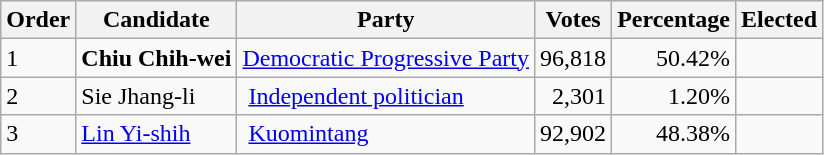<table class="wikitable">
<tr>
<th>Order</th>
<th>Candidate</th>
<th>Party</th>
<th>Votes</th>
<th>Percentage</th>
<th>Elected</th>
</tr>
<tr>
<td>1</td>
<td><strong>Chiu Chih-wei</strong></td>
<td><a href='#'>Democratic Progressive Party</a></td>
<td align="right">96,818</td>
<td align="right">50.42%</td>
<td align="center"></td>
</tr>
<tr>
<td>2</td>
<td>Sie Jhang-li</td>
<td> <a href='#'>Independent politician</a></td>
<td align="right">2,301</td>
<td align="right">1.20%</td>
<td></td>
</tr>
<tr>
<td>3</td>
<td><a href='#'>Lin Yi-shih</a></td>
<td> <a href='#'>Kuomintang</a></td>
<td align="right">92,902</td>
<td align="right">48.38%</td>
<td></td>
</tr>
</table>
